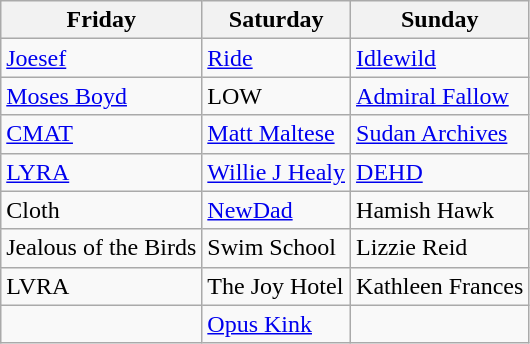<table class="wikitable">
<tr>
<th>Friday</th>
<th>Saturday</th>
<th>Sunday</th>
</tr>
<tr>
<td><a href='#'>Joesef</a></td>
<td><a href='#'>Ride</a></td>
<td><a href='#'>Idlewild</a></td>
</tr>
<tr>
<td><a href='#'>Moses Boyd</a></td>
<td>LOW</td>
<td><a href='#'>Admiral Fallow</a></td>
</tr>
<tr>
<td><a href='#'>CMAT</a></td>
<td><a href='#'>Matt Maltese</a></td>
<td><a href='#'>Sudan Archives</a></td>
</tr>
<tr>
<td><a href='#'>LYRA</a></td>
<td><a href='#'>Willie J Healy</a></td>
<td><a href='#'>DEHD</a></td>
</tr>
<tr>
<td>Cloth</td>
<td><a href='#'>NewDad</a></td>
<td>Hamish Hawk</td>
</tr>
<tr>
<td>Jealous of the Birds</td>
<td>Swim School</td>
<td>Lizzie Reid</td>
</tr>
<tr>
<td>LVRA</td>
<td>The Joy Hotel</td>
<td>Kathleen Frances</td>
</tr>
<tr>
<td></td>
<td><a href='#'>Opus Kink</a></td>
<td></td>
</tr>
</table>
